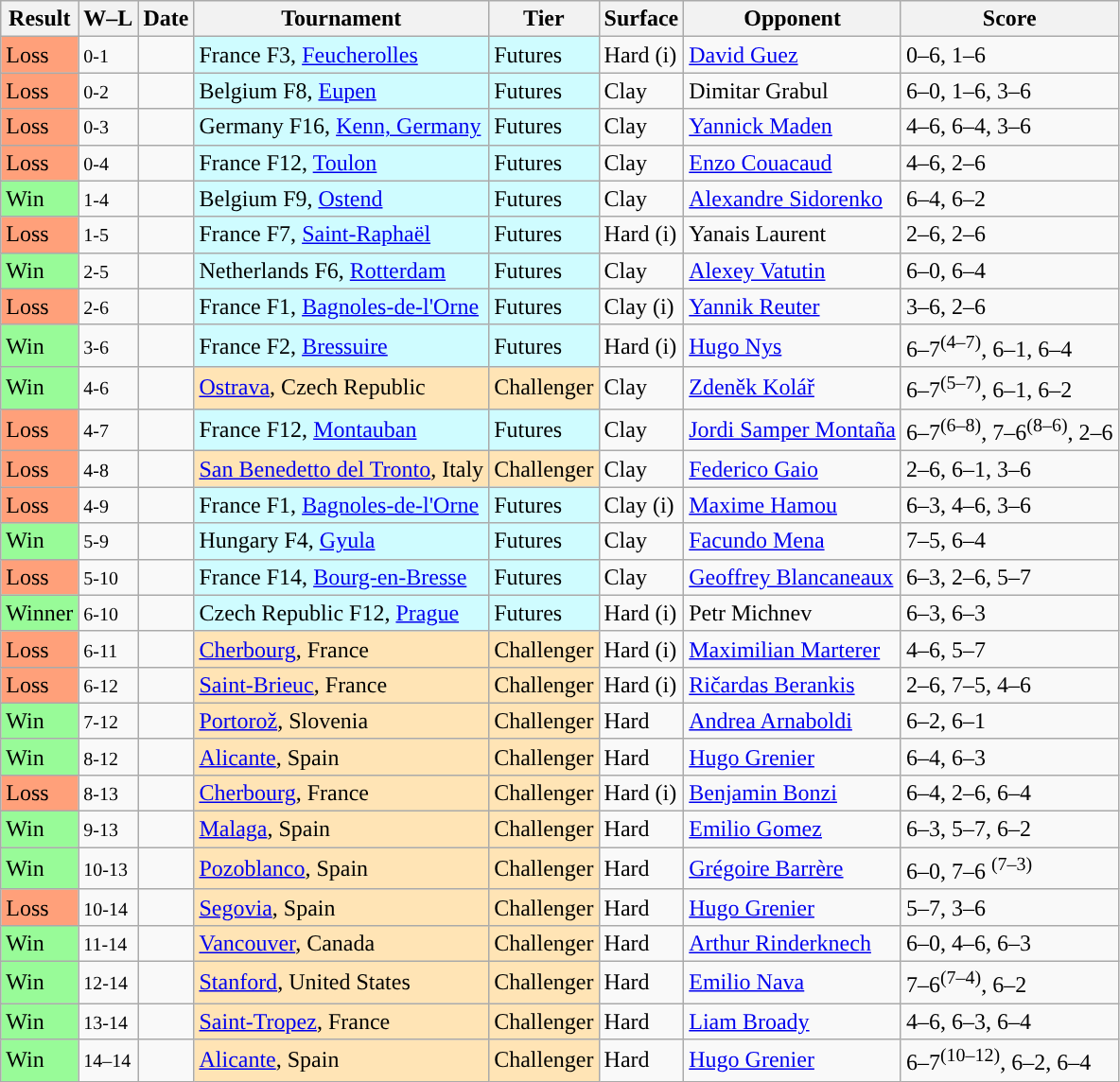<table class="sortable wikitable">
<tr>
<th>Result</th>
<th class="unsortable">W–L</th>
<th>Date</th>
<th>Tournament</th>
<th>Tier</th>
<th>Surface</th>
<th>Opponent</th>
<th class="unsortable">Score</th>
</tr>
<tr>
<td bgcolor=FFA07A>Loss</td>
<td><small>0-1</small></td>
<td></td>
<td style="background:#cffcff;">France F3, <a href='#'>Feucherolles</a></td>
<td style="background:#cffcff;">Futures</td>
<td>Hard (i)</td>
<td> <a href='#'>David Guez</a></td>
<td>0–6, 1–6</td>
</tr>
<tr>
<td bgcolor=FFA07A>Loss</td>
<td><small>0-2</small></td>
<td></td>
<td style="background:#cffcff;">Belgium F8, <a href='#'>Eupen</a></td>
<td style="background:#cffcff;">Futures</td>
<td>Clay</td>
<td> Dimitar Grabul</td>
<td>6–0, 1–6, 3–6</td>
</tr>
<tr>
<td bgcolor=FFAO7A>Loss</td>
<td><small>0-3</small></td>
<td></td>
<td style="background:#cffcff;">Germany F16, <a href='#'>Kenn, Germany</a></td>
<td style="background:#cffcff;">Futures</td>
<td>Clay</td>
<td> <a href='#'>Yannick Maden</a></td>
<td>4–6, 6–4, 3–6</td>
</tr>
<tr>
<td bgcolor=FFA07A>Loss</td>
<td><small>0-4</small></td>
<td></td>
<td style="background:#cffcff;">France F12, <a href='#'>Toulon</a></td>
<td style="background:#cffcff;">Futures</td>
<td>Clay</td>
<td> <a href='#'>Enzo Couacaud</a></td>
<td>4–6, 2–6</td>
</tr>
<tr>
<td bgcolor=98FB98>Win</td>
<td><small>1-4</small></td>
<td></td>
<td style="background:#cffcff;">Belgium F9, <a href='#'>Ostend</a></td>
<td style="background:#cffcff;">Futures</td>
<td>Clay</td>
<td> <a href='#'>Alexandre Sidorenko</a></td>
<td>6–4, 6–2</td>
</tr>
<tr>
<td bgcolor=FFA07A>Loss</td>
<td><small>1-5</small></td>
<td></td>
<td style="background:#cffcff;">France F7, <a href='#'>Saint-Raphaël</a></td>
<td style="background:#cffcff;">Futures</td>
<td>Hard (i)</td>
<td> Yanais Laurent</td>
<td>2–6, 2–6</td>
</tr>
<tr>
<td bgcolor=98FB98>Win</td>
<td><small>2-5</small></td>
<td></td>
<td style="background:#cffcff;">Netherlands F6, <a href='#'>Rotterdam</a></td>
<td style="background:#cffcff;">Futures</td>
<td>Clay</td>
<td> <a href='#'>Alexey Vatutin</a></td>
<td>6–0, 6–4</td>
</tr>
<tr>
<td bgcolor=FFA07A>Loss</td>
<td><small>2-6</small></td>
<td></td>
<td style="background:#cffcff;">France F1, <a href='#'>Bagnoles-de-l'Orne</a></td>
<td style="background:#cffcff;">Futures</td>
<td>Clay (i)</td>
<td> <a href='#'>Yannik Reuter</a></td>
<td>3–6, 2–6</td>
</tr>
<tr>
<td bgcolor=98FB98>Win</td>
<td><small>3-6</small></td>
<td></td>
<td style="background:#cffcff;">France F2, <a href='#'>Bressuire</a></td>
<td style="background:#cffcff;">Futures</td>
<td>Hard (i)</td>
<td> <a href='#'>Hugo Nys</a></td>
<td>6–7<sup>(4–7)</sup>, 6–1, 6–4</td>
</tr>
<tr>
<td bgcolor=98FB98>Win</td>
<td><small>4-6</small></td>
<td><a href='#'></a></td>
<td style="background:moccasin;"><a href='#'>Ostrava</a>, Czech Republic</td>
<td style="background:moccasin;">Challenger</td>
<td>Clay</td>
<td> <a href='#'>Zdeněk Kolář</a></td>
<td>6–7<sup>(5–7)</sup>, 6–1, 6–2</td>
</tr>
<tr>
<td bgcolor=FFA07A>Loss</td>
<td><small>4-7</small></td>
<td></td>
<td style="background:#cffcff;">France F12, <a href='#'>Montauban</a></td>
<td style="background:#cffcff;">Futures</td>
<td>Clay</td>
<td> <a href='#'>Jordi Samper Montaña</a></td>
<td>6–7<sup>(6–8)</sup>, 7–6<sup>(8–6)</sup>, 2–6</td>
</tr>
<tr>
<td bgcolor=FFA07A>Loss</td>
<td><small>4-8</small></td>
<td><a href='#'></a></td>
<td style="background:moccasin;"><a href='#'>San Benedetto del Tronto</a>, Italy</td>
<td style="background:moccasin;">Challenger</td>
<td>Clay</td>
<td> <a href='#'>Federico Gaio</a></td>
<td>2–6, 6–1, 3–6</td>
</tr>
<tr>
<td bgcolor=FFA07A>Loss</td>
<td><small>4-9</small></td>
<td></td>
<td style="background:#cffcff;">France F1, <a href='#'>Bagnoles-de-l'Orne</a></td>
<td style="background:#cffcff;">Futures</td>
<td>Clay (i)</td>
<td> <a href='#'>Maxime Hamou</a></td>
<td>6–3, 4–6, 3–6</td>
</tr>
<tr>
<td bgcolor=98FB98>Win</td>
<td><small>5-9</small></td>
<td></td>
<td style="background:#cffcff;">Hungary F4, <a href='#'>Gyula</a></td>
<td style="background:#cffcff;">Futures</td>
<td>Clay</td>
<td> <a href='#'>Facundo Mena</a></td>
<td>7–5, 6–4</td>
</tr>
<tr>
<td bgcolor=FFA07A>Loss</td>
<td><small>5-10</small></td>
<td></td>
<td style="background:#cffcff;">France F14, <a href='#'>Bourg-en-Bresse</a></td>
<td style="background:#cffcff;">Futures</td>
<td>Clay</td>
<td> <a href='#'>Geoffrey Blancaneaux</a></td>
<td>6–3, 2–6, 5–7</td>
</tr>
<tr>
<td bgcolor=98FB98>Winner</td>
<td><small>6-10</small></td>
<td></td>
<td style="background:#cffcff;">Czech Republic F12, <a href='#'>Prague</a></td>
<td style="background:#cffcff;">Futures</td>
<td>Hard (i)</td>
<td> Petr Michnev</td>
<td>6–3, 6–3</td>
</tr>
<tr>
<td bgcolor=FFA07A>Loss</td>
<td><small>6-11</small></td>
<td><a href='#'></a></td>
<td style="background:moccasin;"><a href='#'>Cherbourg</a>, France</td>
<td style="background:moccasin;">Challenger</td>
<td>Hard (i)</td>
<td> <a href='#'>Maximilian Marterer</a></td>
<td>4–6, 5–7</td>
</tr>
<tr>
<td bgcolor=FFA07A>Loss</td>
<td><small>6-12</small></td>
<td><a href='#'></a></td>
<td style="background:moccasin;"><a href='#'>Saint-Brieuc</a>, France</td>
<td style="background:moccasin;">Challenger</td>
<td>Hard (i)</td>
<td> <a href='#'>Ričardas Berankis</a></td>
<td>2–6, 7–5, 4–6</td>
</tr>
<tr>
<td bgcolor=98FB98>Win</td>
<td><small>7-12</small></td>
<td><a href='#'></a></td>
<td style="background:moccasin;"><a href='#'>Portorož</a>, Slovenia</td>
<td style="background:moccasin;">Challenger</td>
<td>Hard</td>
<td> <a href='#'>Andrea Arnaboldi</a></td>
<td>6–2, 6–1</td>
</tr>
<tr>
<td bgcolor=98FB98>Win</td>
<td><small>8-12</small></td>
<td><a href='#'></a></td>
<td style="background:moccasin;"><a href='#'>Alicante</a>, Spain</td>
<td style="background:moccasin;">Challenger</td>
<td>Hard</td>
<td> <a href='#'>Hugo Grenier</a></td>
<td>6–4, 6–3</td>
</tr>
<tr>
<td bgcolor=FFA07A>Loss</td>
<td><small>8-13</small></td>
<td><a href='#'></a></td>
<td style="background:moccasin;"><a href='#'>Cherbourg</a>, France</td>
<td style="background:moccasin;">Challenger</td>
<td>Hard (i)</td>
<td> <a href='#'>Benjamin Bonzi</a></td>
<td>6–4, 2–6, 6–4</td>
</tr>
<tr>
<td bgcolor=98FB98>Win</td>
<td><small>9-13</small></td>
<td><a href='#'></a></td>
<td style="background:moccasin;"><a href='#'>Malaga</a>, Spain</td>
<td style="background:moccasin;">Challenger</td>
<td>Hard</td>
<td> <a href='#'>Emilio Gomez</a></td>
<td>6–3, 5–7, 6–2</td>
</tr>
<tr>
<td bgcolor=98FB98>Win</td>
<td><small>10-13</small></td>
<td><a href='#'></a></td>
<td style="background:moccasin;"><a href='#'>Pozoblanco</a>, Spain</td>
<td style="background:moccasin;">Challenger</td>
<td>Hard</td>
<td> <a href='#'>Grégoire Barrère</a></td>
<td>6–0, 7–6 <sup>(7–3)</sup></td>
</tr>
<tr>
<td bgcolor=FFA07A>Loss</td>
<td><small>10-14</small></td>
<td><a href='#'></a></td>
<td style="background:moccasin;"><a href='#'>Segovia</a>, Spain</td>
<td style="background:moccasin;">Challenger</td>
<td>Hard</td>
<td> <a href='#'>Hugo Grenier</a></td>
<td>5–7, 3–6</td>
</tr>
<tr>
<td bgcolor=98FB98>Win</td>
<td><small>11-14</small></td>
<td><a href='#'></a></td>
<td style="background:moccasin;"><a href='#'>Vancouver</a>, Canada</td>
<td style="background:moccasin;">Challenger</td>
<td>Hard</td>
<td> <a href='#'>Arthur Rinderknech</a></td>
<td>6–0, 4–6, 6–3</td>
</tr>
<tr>
<td bgcolor=98FB98>Win</td>
<td><small>12-14</small></td>
<td><a href='#'></a></td>
<td style="background:moccasin;"><a href='#'>Stanford</a>, United States</td>
<td style="background:moccasin;">Challenger</td>
<td>Hard</td>
<td> <a href='#'>Emilio Nava</a></td>
<td>7–6<sup>(7–4)</sup>, 6–2</td>
</tr>
<tr>
<td bgcolor=98FB98>Win</td>
<td><small>13-14</small></td>
<td><a href='#'></a></td>
<td style="background:moccasin;"><a href='#'>Saint-Tropez</a>, France</td>
<td style="background:moccasin;">Challenger</td>
<td>Hard</td>
<td> <a href='#'>Liam Broady</a></td>
<td>4–6, 6–3, 6–4</td>
</tr>
<tr>
<td bgcolor=98FB98>Win</td>
<td><small>14–14</small></td>
<td><a href='#'></a></td>
<td bgcolor=moccasin><a href='#'>Alicante</a>, Spain</td>
<td bgcolor=moccasin>Challenger</td>
<td>Hard</td>
<td> <a href='#'>Hugo Grenier</a></td>
<td>6–7<sup>(10–12)</sup>, 6–2, 6–4</td>
</tr>
</table>
